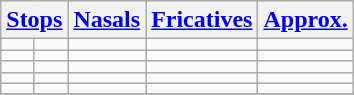<table class="wikitable" border="1" style="text-align:center">
<tr>
<th colspan="2"><a href='#'>Stops</a></th>
<th><a href='#'>Nasals</a></th>
<th><a href='#'>Fricatives</a></th>
<th><a href='#'>Approx.</a></th>
</tr>
<tr>
<td></td>
<td></td>
<td></td>
<td></td>
<td></td>
</tr>
<tr>
<td></td>
<td></td>
<td></td>
<td></td>
<td></td>
</tr>
<tr>
<td></td>
<td></td>
<td></td>
<td></td>
<td></td>
</tr>
<tr>
<td></td>
<td></td>
<td></td>
<td></td>
<td></td>
</tr>
<tr>
<td></td>
<td></td>
<td></td>
<td></td>
<td></td>
</tr>
<tr>
</tr>
</table>
